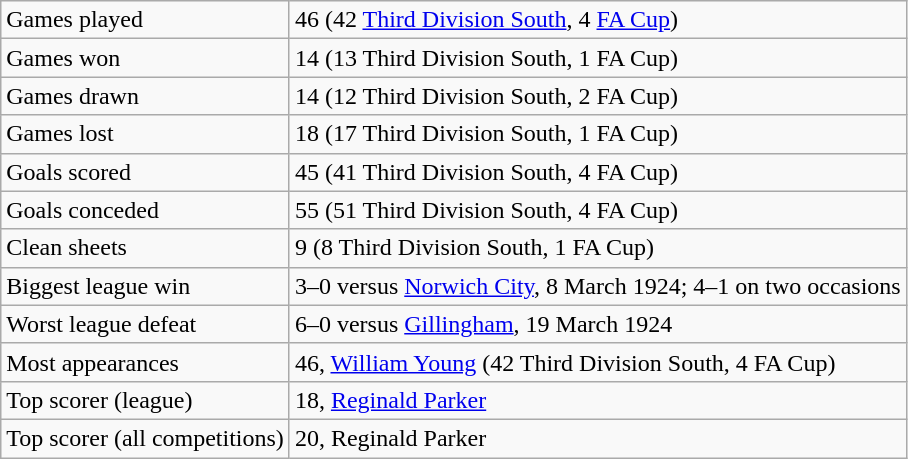<table class="wikitable">
<tr>
<td>Games played</td>
<td>46 (42 <a href='#'>Third Division South</a>, 4 <a href='#'>FA Cup</a>)</td>
</tr>
<tr>
<td>Games won</td>
<td>14 (13 Third Division South, 1 FA Cup)</td>
</tr>
<tr>
<td>Games drawn</td>
<td>14 (12 Third Division South, 2 FA Cup)</td>
</tr>
<tr>
<td>Games lost</td>
<td>18 (17 Third Division South, 1 FA Cup)</td>
</tr>
<tr>
<td>Goals scored</td>
<td>45 (41 Third Division South, 4 FA Cup)</td>
</tr>
<tr>
<td>Goals conceded</td>
<td>55 (51 Third Division South, 4 FA Cup)</td>
</tr>
<tr>
<td>Clean sheets</td>
<td>9 (8 Third Division South, 1 FA Cup)</td>
</tr>
<tr>
<td>Biggest league win</td>
<td>3–0 versus <a href='#'>Norwich City</a>, 8 March 1924; 4–1 on two occasions</td>
</tr>
<tr>
<td>Worst league defeat</td>
<td>6–0 versus <a href='#'>Gillingham</a>, 19 March 1924</td>
</tr>
<tr>
<td>Most appearances</td>
<td>46, <a href='#'>William Young</a> (42 Third Division South, 4 FA Cup)</td>
</tr>
<tr>
<td>Top scorer (league)</td>
<td>18, <a href='#'>Reginald Parker</a></td>
</tr>
<tr>
<td>Top scorer (all competitions)</td>
<td>20, Reginald Parker</td>
</tr>
</table>
